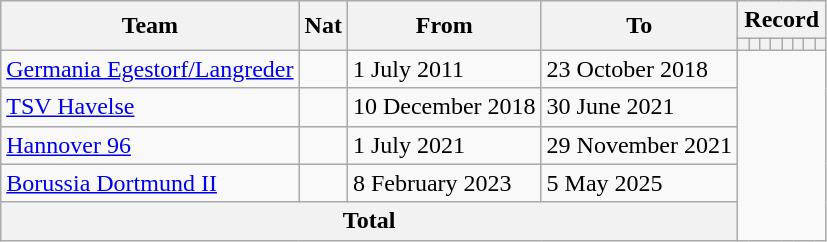<table class=wikitable style="text-align: center">
<tr>
<th rowspan="2">Team</th>
<th rowspan="2">Nat</th>
<th rowspan="2">From</th>
<th rowspan="2">To</th>
<th colspan="8">Record</th>
</tr>
<tr>
<th></th>
<th></th>
<th></th>
<th></th>
<th></th>
<th></th>
<th></th>
<th></th>
</tr>
<tr>
<td align=left><a href='#'>Germania Egestorf/Langreder</a></td>
<td></td>
<td align=left>1 July 2011</td>
<td align=left>23 October 2018<br></td>
</tr>
<tr>
<td align=left><a href='#'>TSV Havelse</a></td>
<td></td>
<td align=left>10 December 2018</td>
<td align=left>30 June 2021<br></td>
</tr>
<tr>
<td align=left><a href='#'>Hannover 96</a></td>
<td></td>
<td align=left>1 July 2021</td>
<td align=left>29 November 2021<br></td>
</tr>
<tr>
<td align=left><a href='#'>Borussia Dortmund II</a></td>
<td></td>
<td align=left>8 February 2023</td>
<td align=left>5 May 2025<br></td>
</tr>
<tr>
<th colspan=4>Total<br></th>
</tr>
</table>
